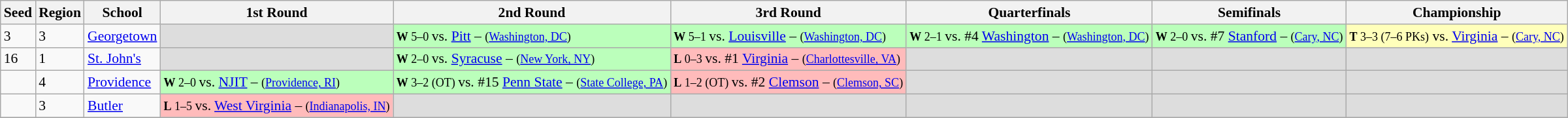<table class="sortable wikitable" style="white-space:nowrap; font-size:90%;">
<tr>
<th>Seed</th>
<th>Region</th>
<th>School</th>
<th>1st Round</th>
<th>2nd Round</th>
<th>3rd Round</th>
<th>Quarterfinals</th>
<th>Semifinals</th>
<th>Championship</th>
</tr>
<tr>
<td>3</td>
<td>3</td>
<td><a href='#'>Georgetown</a></td>
<td bgcolor=#ddd></td>
<td style="background:#bfb;"><small> <strong>W</strong> 5–0 </small> vs. <a href='#'>Pitt</a> – <small>(<a href='#'>Washington, DC</a>)</small></td>
<td style="background:#bfb;"><small> <strong>W</strong> 5–1 </small> vs. <a href='#'>Louisville</a> – <small>(<a href='#'>Washington, DC</a>)</small></td>
<td style="background:#bfb;"><small> <strong>W</strong> 2–1 </small> vs. #4 <a href='#'>Washington</a> – <small>(<a href='#'>Washington, DC</a>)</small></td>
<td style="background:#bfb;"><small> <strong>W</strong> 2–0 </small> vs. #7 <a href='#'>Stanford</a> – <small>(<a href='#'>Cary, NC</a>)</small></td>
<td style="background:#ffb;"><small> <strong>T</strong> 3–3 (7–6 PKs)</small> vs. <a href='#'>Virginia</a> – <small>(<a href='#'>Cary, NC</a>)</small></td>
</tr>
<tr>
<td>16</td>
<td>1</td>
<td><a href='#'>St. John's</a></td>
<td bgcolor=#ddd></td>
<td style="background:#bfb;"><small> <strong>W</strong> 2–0 </small> vs. <a href='#'>Syracuse</a> – <small>(<a href='#'>New York, NY</a>)</small></td>
<td style="background:#fbb;"><small> <strong>L</strong> 0–3 </small> vs. #1 <a href='#'>Virginia</a> – <small>(<a href='#'>Charlottesville, VA</a>)</small></td>
<td style="background:#ddd;"></td>
<td style="background:#ddd;"></td>
<td style="background:#ddd;"></td>
</tr>
<tr>
<td></td>
<td>4</td>
<td><a href='#'>Providence</a></td>
<td style="background:#bfb;"><small> <strong>W</strong> 2–0 </small> vs. <a href='#'>NJIT</a> – <small>(<a href='#'>Providence, RI</a>)</small></td>
<td style="background:#bfb;"><small> <strong>W</strong> 3–2 (OT) </small> vs. #15 <a href='#'>Penn State</a> – <small>(<a href='#'>State College, PA</a>)</small></td>
<td style="background:#fbb;"><small> <strong>L</strong> 1–2 (OT) </small> vs. #2 <a href='#'>Clemson</a> – <small>(<a href='#'>Clemson, SC</a>)</small></td>
<td style="background:#ddd;"></td>
<td style="background:#ddd;"></td>
<td style="background:#ddd;"></td>
</tr>
<tr>
<td></td>
<td>3</td>
<td><a href='#'>Butler</a></td>
<td style="background:#fbb;"><small> <strong>L</strong> 1–5 </small> vs. <a href='#'>West Virginia</a> – <small>(<a href='#'>Indianapolis, IN</a>)</small></td>
<td style="background:#ddd;"></td>
<td style="background:#ddd;"></td>
<td style="background:#ddd;"></td>
<td style="background:#ddd;"></td>
<td style="background:#ddd;"></td>
</tr>
<tr>
</tr>
</table>
